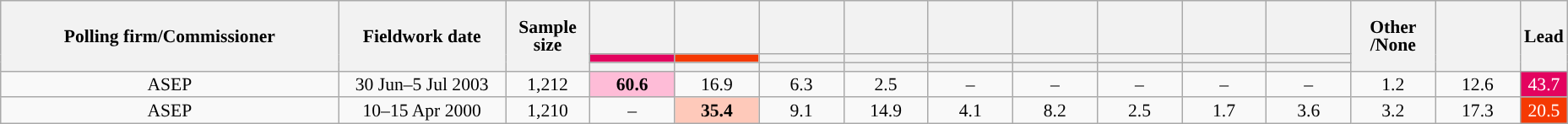<table class="wikitable collapsible collapsed" style="text-align:center; font-size:90%; line-height:14px;">
<tr style="height:42px;">
<th style="width:260px;" rowspan="3">Polling firm/Commissioner</th>
<th style="width:125px;" rowspan="3">Fieldwork date</th>
<th style="width:60px;" rowspan="3">Sample size</th>
<th style="width:60px;"></th>
<th style="width:60px;"></th>
<th style="width:60px;"></th>
<th style="width:60px;"></th>
<th style="width:60px;"></th>
<th style="width:60px;"></th>
<th style="width:60px;"></th>
<th style="width:60px;"></th>
<th style="width:60px;"></th>
<th style="width:60px;" rowspan="3">Other<br>/None</th>
<th style="width:60px;" rowspan="3"></th>
<th style="width:30px;" rowspan="3">Lead</th>
</tr>
<tr>
<th style="color:inherit;background:#E3035F;"></th>
<th style="color:inherit;background:#F53903;"></th>
<th style="color:inherit;background:"></th>
<th style="color:inherit;background:"></th>
<th style="color:inherit;background:"></th>
<th style="color:inherit;background:"></th>
<th style="color:inherit;background:"></th>
<th style="color:inherit;background:"></th>
<th style="color:inherit;background:"></th>
</tr>
<tr>
<th></th>
<th></th>
<th></th>
<th></th>
<th></th>
<th></th>
<th></th>
<th></th>
<th></th>
</tr>
<tr>
<td>ASEP</td>
<td>30 Jun–5 Jul 2003</td>
<td>1,212</td>
<td style="color:inherit;background:#FEBCD7;"><strong>60.6</strong></td>
<td>16.9</td>
<td>6.3</td>
<td>2.5</td>
<td>–</td>
<td>–</td>
<td>–</td>
<td>–</td>
<td>–</td>
<td>1.2</td>
<td>12.6</td>
<td style="color:inherit;background:#E3035F; color:white;">43.7</td>
</tr>
<tr>
<td>ASEP</td>
<td>10–15 Apr 2000</td>
<td>1,210</td>
<td>–</td>
<td style="color:inherit;background:#FEC9BA;"><strong>35.4</strong></td>
<td>9.1</td>
<td>14.9</td>
<td>4.1</td>
<td>8.2</td>
<td>2.5</td>
<td>1.7</td>
<td>3.6</td>
<td>3.2</td>
<td>17.3</td>
<td style="color:inherit;background:#F53903; color:white;">20.5</td>
</tr>
</table>
